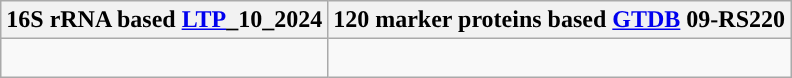<table class="wikitable">
<tr>
<th colspan=1>16S rRNA based <a href='#'>LTP</a>_10_2024</th>
<th colspan=1>120 marker proteins based <a href='#'>GTDB</a> 09-RS220</th>
</tr>
<tr>
<td style="vertical-align:top"><br></td>
<td><br></td>
</tr>
</table>
